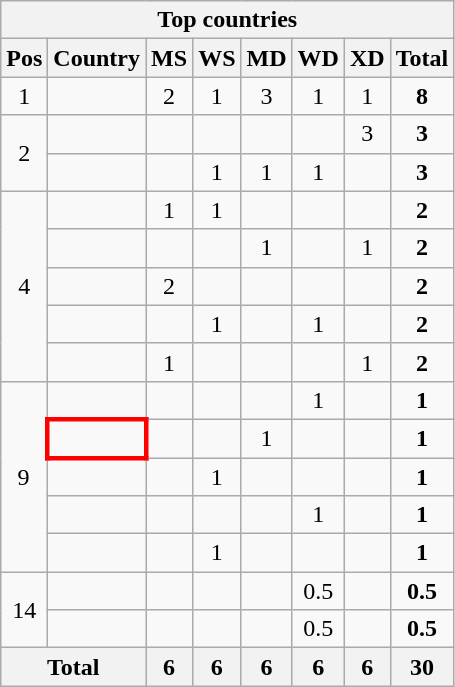<table class="wikitable" style="text-align:center">
<tr>
<th colspan="10">Top countries</th>
</tr>
<tr>
<th>Pos</th>
<th>Country</th>
<th>MS</th>
<th>WS</th>
<th>MD</th>
<th>WD</th>
<th>XD</th>
<th>Total</th>
</tr>
<tr>
<td>1</td>
<td align=left></td>
<td>2</td>
<td>1</td>
<td>3</td>
<td>1</td>
<td>1</td>
<td><strong>8</strong></td>
</tr>
<tr>
<td rowspan="2">2</td>
<td align=left></td>
<td></td>
<td></td>
<td></td>
<td></td>
<td>3</td>
<td><strong>3</strong></td>
</tr>
<tr>
<td align=left></td>
<td></td>
<td>1</td>
<td>1</td>
<td>1</td>
<td></td>
<td><strong>3</strong></td>
</tr>
<tr>
<td rowspan="5">4</td>
<td align=left></td>
<td>1</td>
<td>1</td>
<td></td>
<td></td>
<td></td>
<td><strong>2</strong></td>
</tr>
<tr>
<td align=left></td>
<td></td>
<td></td>
<td>1</td>
<td></td>
<td>1</td>
<td><strong>2</strong></td>
</tr>
<tr>
<td align=left></td>
<td>2</td>
<td></td>
<td></td>
<td></td>
<td></td>
<td><strong>2</strong></td>
</tr>
<tr>
<td align=left></td>
<td></td>
<td>1</td>
<td></td>
<td>1</td>
<td></td>
<td><strong>2</strong></td>
</tr>
<tr>
<td align=left></td>
<td>1</td>
<td></td>
<td></td>
<td></td>
<td>1</td>
<td><strong>2</strong></td>
</tr>
<tr>
<td rowspan="5">9</td>
<td align=left></td>
<td></td>
<td></td>
<td></td>
<td>1</td>
<td></td>
<td><strong>1</strong></td>
</tr>
<tr>
<td align="left" style="border: 3px solid red"></td>
<td></td>
<td></td>
<td>1</td>
<td></td>
<td></td>
<td><strong>1</strong></td>
</tr>
<tr>
<td align=left></td>
<td></td>
<td>1</td>
<td></td>
<td></td>
<td></td>
<td><strong>1</strong></td>
</tr>
<tr>
<td align=left></td>
<td></td>
<td></td>
<td></td>
<td>1</td>
<td></td>
<td><strong>1</strong></td>
</tr>
<tr>
<td align=left></td>
<td></td>
<td>1</td>
<td></td>
<td></td>
<td></td>
<td><strong>1</strong></td>
</tr>
<tr>
<td rowspan="2">14</td>
<td align=left></td>
<td></td>
<td></td>
<td></td>
<td>0.5</td>
<td></td>
<td><strong>0.5</strong></td>
</tr>
<tr>
<td align=left></td>
<td></td>
<td></td>
<td></td>
<td>0.5</td>
<td></td>
<td><strong>0.5</strong></td>
</tr>
<tr>
<th colspan="2">Total</th>
<th>6</th>
<th>6</th>
<th>6</th>
<th>6</th>
<th>6</th>
<th>30</th>
</tr>
</table>
